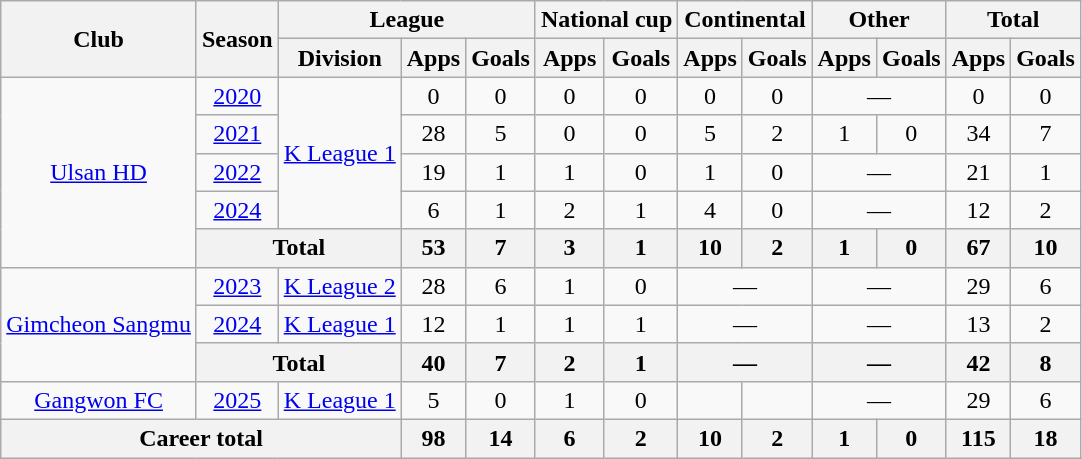<table class="wikitable" style="text-align: center">
<tr>
<th rowspan="2">Club</th>
<th rowspan="2">Season</th>
<th colspan="3">League</th>
<th colspan="2">National cup</th>
<th colspan="2">Continental</th>
<th colspan="2">Other</th>
<th colspan="2">Total</th>
</tr>
<tr>
<th>Division</th>
<th>Apps</th>
<th>Goals</th>
<th>Apps</th>
<th>Goals</th>
<th>Apps</th>
<th>Goals</th>
<th>Apps</th>
<th>Goals</th>
<th>Apps</th>
<th>Goals</th>
</tr>
<tr>
<td rowspan=5><a href='#'>Ulsan HD</a></td>
<td><a href='#'>2020</a></td>
<td rowspan=4><a href='#'>K League 1</a></td>
<td>0</td>
<td>0</td>
<td>0</td>
<td>0</td>
<td>0</td>
<td>0</td>
<td colspan="2">—</td>
<td>0</td>
<td>0</td>
</tr>
<tr>
<td><a href='#'>2021</a></td>
<td>28</td>
<td>5</td>
<td>0</td>
<td>0</td>
<td>5</td>
<td>2</td>
<td>1</td>
<td>0</td>
<td>34</td>
<td>7</td>
</tr>
<tr>
<td><a href='#'>2022</a></td>
<td>19</td>
<td>1</td>
<td>1</td>
<td>0</td>
<td>1</td>
<td>0</td>
<td colspan=2>—</td>
<td>21</td>
<td>1</td>
</tr>
<tr>
<td><a href='#'>2024</a></td>
<td>6</td>
<td>1</td>
<td>2</td>
<td>1</td>
<td>4</td>
<td>0</td>
<td colspan=2>—</td>
<td>12</td>
<td>2</td>
</tr>
<tr>
<th colspan="2">Total</th>
<th>53</th>
<th>7</th>
<th>3</th>
<th>1</th>
<th>10</th>
<th>2</th>
<th>1</th>
<th>0</th>
<th>67</th>
<th>10</th>
</tr>
<tr>
<td rowspan=3><a href='#'>Gimcheon Sangmu</a></td>
<td><a href='#'>2023</a></td>
<td><a href='#'>K League 2</a></td>
<td>28</td>
<td>6</td>
<td>1</td>
<td>0</td>
<td colspan="2">—</td>
<td colspan="2">—</td>
<td>29</td>
<td>6</td>
</tr>
<tr>
<td><a href='#'>2024</a></td>
<td><a href='#'>K League 1</a></td>
<td>12</td>
<td>1</td>
<td>1</td>
<td>1</td>
<td colspan="2">—</td>
<td colspan="2">—</td>
<td>13</td>
<td>2</td>
</tr>
<tr>
<th colspan="2">Total</th>
<th>40</th>
<th>7</th>
<th>2</th>
<th>1</th>
<th colspan="2">—</th>
<th colspan="2">—</th>
<th>42</th>
<th>8</th>
</tr>
<tr>
<td><a href='#'>Gangwon FC</a></td>
<td><a href='#'>2025</a></td>
<td><a href='#'>K League 1</a></td>
<td>5</td>
<td>0</td>
<td>1</td>
<td>0</td>
<td></td>
<td></td>
<td colspan="2">—</td>
<td>29</td>
<td>6</td>
</tr>
<tr>
<th colspan=3>Career total</th>
<th>98</th>
<th>14</th>
<th>6</th>
<th>2</th>
<th>10</th>
<th>2</th>
<th>1</th>
<th>0</th>
<th>115</th>
<th>18</th>
</tr>
</table>
